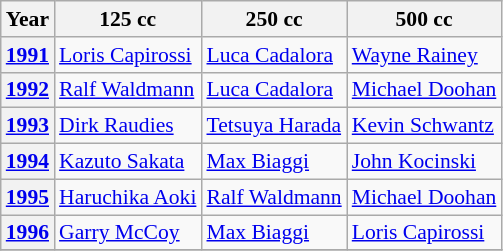<table class="wikitable" style="font-size: 90%;">
<tr>
<th>Year</th>
<th>125 cc</th>
<th>250 cc</th>
<th>500 cc</th>
</tr>
<tr>
<th><a href='#'>1991</a></th>
<td> <a href='#'>Loris Capirossi</a></td>
<td> <a href='#'>Luca Cadalora</a></td>
<td> <a href='#'>Wayne Rainey</a></td>
</tr>
<tr>
<th><a href='#'>1992</a></th>
<td> <a href='#'>Ralf Waldmann</a></td>
<td> <a href='#'>Luca Cadalora</a></td>
<td> <a href='#'>Michael Doohan</a></td>
</tr>
<tr>
<th><a href='#'>1993</a></th>
<td> <a href='#'>Dirk Raudies</a></td>
<td> <a href='#'>Tetsuya Harada</a></td>
<td> <a href='#'>Kevin Schwantz</a></td>
</tr>
<tr>
<th><a href='#'>1994</a></th>
<td> <a href='#'>Kazuto Sakata</a></td>
<td> <a href='#'>Max Biaggi</a></td>
<td> <a href='#'>John Kocinski</a></td>
</tr>
<tr>
<th><a href='#'>1995</a></th>
<td> <a href='#'>Haruchika Aoki</a></td>
<td> <a href='#'>Ralf Waldmann</a></td>
<td> <a href='#'>Michael Doohan</a></td>
</tr>
<tr>
<th><a href='#'>1996</a></th>
<td> <a href='#'>Garry McCoy</a></td>
<td> <a href='#'>Max Biaggi</a></td>
<td> <a href='#'>Loris Capirossi</a></td>
</tr>
<tr>
</tr>
</table>
